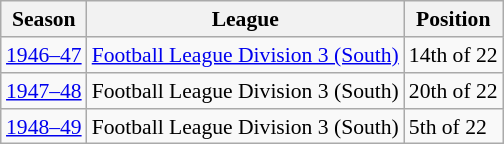<table class="wikitable" style="float:right; font-size: 90%; text-align: left;">
<tr>
<th>Season</th>
<th>League</th>
<th>Position</th>
</tr>
<tr>
<td><a href='#'>1946–47</a></td>
<td><a href='#'>Football League Division 3 (South)</a></td>
<td>14th of 22</td>
</tr>
<tr>
<td><a href='#'>1947–48</a></td>
<td>Football League Division 3 (South)</td>
<td>20th of 22</td>
</tr>
<tr>
<td><a href='#'>1948–49</a></td>
<td>Football League Division 3 (South)</td>
<td>5th of 22</td>
</tr>
</table>
